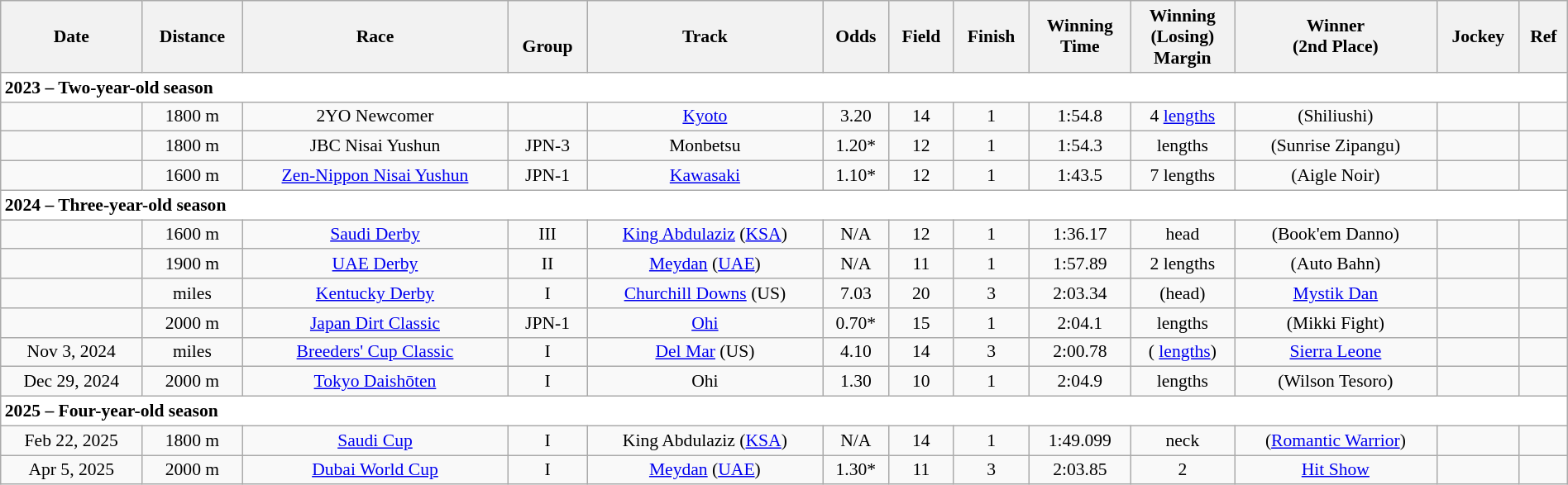<table class = "wikitable sortable" style="text-align:center; width:100%; font-size:90%">
<tr>
<th scope="col">Date</th>
<th scope="col">Distance</th>
<th scope="col">Race</th>
<th scope="col"><br>Group</th>
<th scope="col">Track</th>
<th scope="col">Odds</th>
<th scope="col">Field</th>
<th scope="col">Finish</th>
<th scope="col">Winning<br>Time</th>
<th scope="col">Winning<br>(Losing)<br>Margin</th>
<th>Winner<br>(2nd Place)</th>
<th scope="col">Jockey</th>
<th scope="col" class="unsortable">Ref</th>
</tr>
<tr style="background-color:white">
<td colspan="13" align="left"><strong>2023 – Two-year-old season</strong></td>
</tr>
<tr>
<td></td>
<td> 1800 m</td>
<td> 2YO Newcomer</td>
<td></td>
<td><a href='#'>Kyoto</a></td>
<td> 3.20</td>
<td>14</td>
<td>1</td>
<td>1:54.8</td>
<td> 4 <a href='#'>lengths</a></td>
<td>(Shiliushi)</td>
<td></td>
<td></td>
</tr>
<tr>
<td></td>
<td> 1800 m</td>
<td>JBC Nisai Yushun</td>
<td>JPN-3</td>
<td>Monbetsu</td>
<td> 1.20*</td>
<td>12</td>
<td>1</td>
<td>1:54.3</td>
<td>  lengths</td>
<td>(Sunrise Zipangu)</td>
<td></td>
<td></td>
</tr>
<tr>
<td></td>
<td> 1600 m</td>
<td><a href='#'>Zen-Nippon Nisai Yushun</a></td>
<td> JPN-1</td>
<td><a href='#'>Kawasaki</a></td>
<td> 1.10*</td>
<td>12</td>
<td>1</td>
<td>1:43.5</td>
<td> 7 lengths</td>
<td>(Aigle Noir)</td>
<td></td>
<td></td>
</tr>
<tr style="background-color:white">
<td colspan="13" align="left"><strong>2024 – Three-year-old season</strong></td>
</tr>
<tr>
<td></td>
<td> 1600 m</td>
<td><a href='#'>Saudi Derby</a></td>
<td>III</td>
<td><a href='#'>King Abdulaziz</a> (<a href='#'>KSA</a>)</td>
<td> N/A</td>
<td>12</td>
<td>1</td>
<td>1:36.17</td>
<td>  head</td>
<td>(Book'em Danno)</td>
<td></td>
<td></td>
</tr>
<tr>
<td></td>
<td> 1900 m</td>
<td><a href='#'>UAE Derby</a></td>
<td>II</td>
<td><a href='#'>Meydan</a> (<a href='#'>UAE</a>)</td>
<td> N/A</td>
<td>11</td>
<td>1</td>
<td>1:57.89</td>
<td>  2 lengths</td>
<td>(Auto Bahn)</td>
<td></td>
<td></td>
</tr>
<tr>
<td></td>
<td>  miles</td>
<td><a href='#'>Kentucky Derby</a></td>
<td>I</td>
<td><a href='#'>Churchill Downs</a> (US)</td>
<td> 7.03</td>
<td>20</td>
<td>3</td>
<td>2:03.34</td>
<td> (head)</td>
<td><a href='#'>Mystik Dan</a></td>
<td></td>
<td></td>
</tr>
<tr>
<td></td>
<td> 2000 m</td>
<td><a href='#'>Japan Dirt Classic</a></td>
<td> JPN-1</td>
<td><a href='#'>Ohi</a></td>
<td> 0.70*</td>
<td>15</td>
<td>1</td>
<td>2:04.1</td>
<td>  lengths</td>
<td>(Mikki Fight)</td>
<td></td>
<td></td>
</tr>
<tr>
<td>Nov 3, 2024</td>
<td>  miles</td>
<td><a href='#'>Breeders' Cup Classic</a></td>
<td>I</td>
<td><a href='#'>Del Mar</a> (US)</td>
<td> 4.10</td>
<td>14</td>
<td>3</td>
<td>2:00.78</td>
<td> ( <a href='#'>lengths</a>)</td>
<td><a href='#'>Sierra Leone</a></td>
<td></td>
<td></td>
</tr>
<tr>
<td>Dec 29, 2024</td>
<td> 2000 m</td>
<td><a href='#'>Tokyo Daishōten</a></td>
<td>I</td>
<td>Ohi</td>
<td> 1.30</td>
<td>10</td>
<td>1</td>
<td>2:04.9</td>
<td>  lengths</td>
<td>(Wilson Tesoro)</td>
<td></td>
<td></td>
</tr>
<tr style="background-color:white">
<td colspan="13" align="left"><strong>2025 – Four-year-old season</strong></td>
</tr>
<tr>
<td>Feb 22, 2025</td>
<td> 1800 m</td>
<td><a href='#'>Saudi Cup</a></td>
<td>I</td>
<td>King Abdulaziz (<a href='#'>KSA</a>)</td>
<td> N/A</td>
<td>14</td>
<td>1</td>
<td>1:49.099</td>
<td> neck</td>
<td>(<a href='#'>Romantic Warrior</a>)</td>
<td></td>
<td></td>
</tr>
<tr>
<td>Apr 5, 2025</td>
<td> 2000 m</td>
<td><a href='#'>Dubai World Cup</a></td>
<td>I</td>
<td><a href='#'>Meydan</a> (<a href='#'>UAE</a>)</td>
<td> 1.30*</td>
<td>11</td>
<td>3</td>
<td>2:03.85</td>
<td> 2</td>
<td><a href='#'>Hit Show</a></td>
<td></td>
<td></td>
</tr>
</table>
